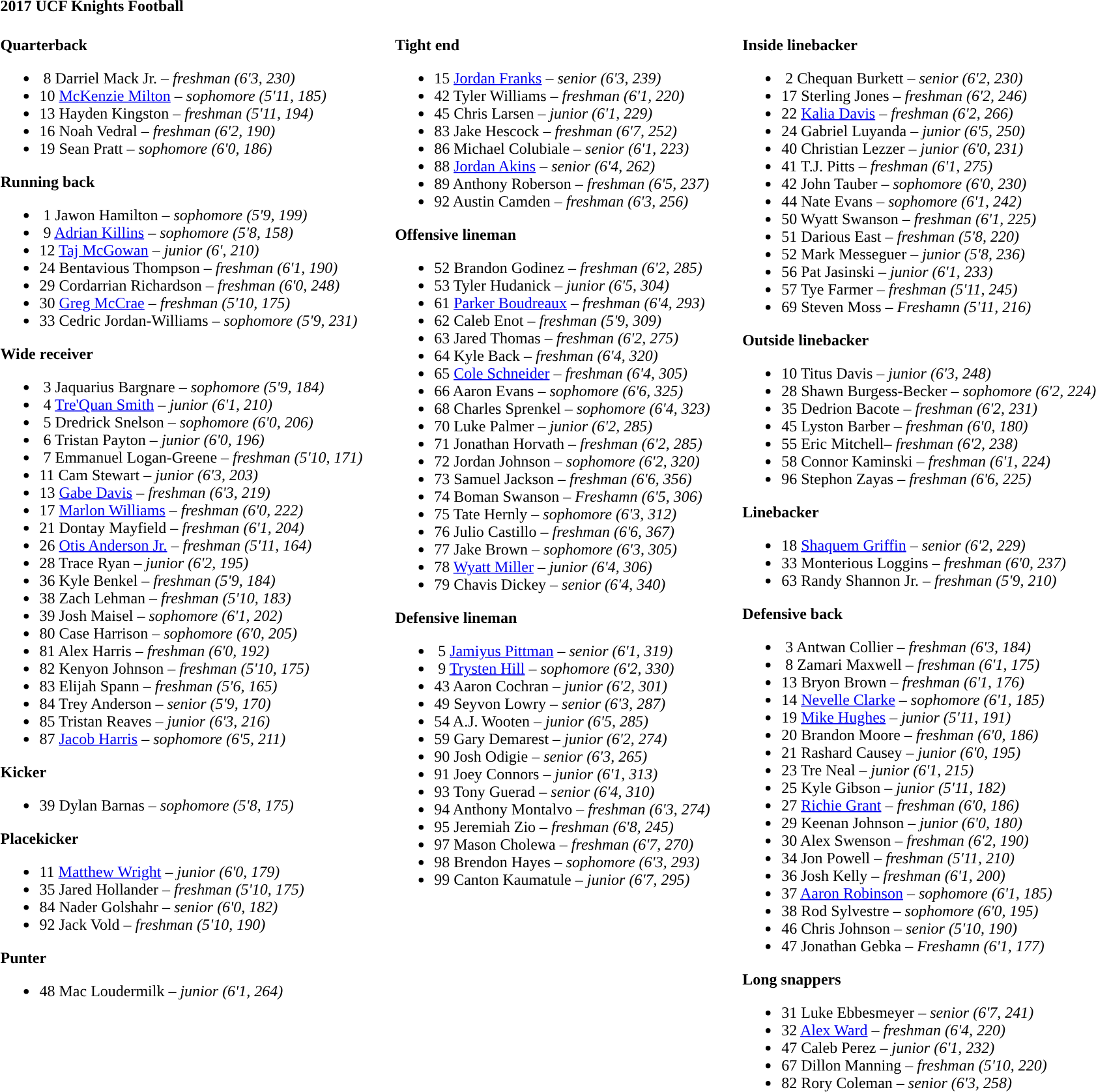<table class="toccolours" style="text-align: left;">
<tr>
<td colspan=11><strong>2017 UCF Knights Football</strong></td>
</tr>
<tr>
<td valign="top"><br><strong>Quarterback</strong><ul><li> 8  Darriel Mack Jr. – <em>freshman (6'3, 230)</em></li><li>10  <a href='#'>McKenzie Milton</a> – <em>sophomore (5'11, 185)</em></li><li>13  Hayden Kingston – <em> freshman (5'11, 194)</em></li><li>16  Noah Vedral – <em>freshman (6'2, 190)</em></li><li>19  Sean Pratt – <em> sophomore (6'0, 186)</em></li></ul><strong>Running back</strong><ul><li> 1  Jawon Hamilton – <em>sophomore (5'9, 199)</em></li><li> 9  <a href='#'>Adrian Killins</a> – <em>sophomore (5'8, 158)</em></li><li>12  <a href='#'>Taj McGowan</a> – <em>junior (6', 210)</em></li><li>24  Bentavious Thompson – <em>freshman (6'1, 190)</em></li><li>29  Cordarrian Richardson – <em>freshman (6'0, 248)</em></li><li>30  <a href='#'>Greg McCrae</a> – <em>freshman (5'10, 175)</em></li><li>33  Cedric Jordan-Williams – <em> sophomore (5'9, 231)</em></li></ul><strong>Wide receiver</strong><ul><li> 3  Jaquarius Bargnare – <em>sophomore (5'9, 184)</em></li><li> 4  <a href='#'>Tre'Quan Smith</a> – <em> junior (6'1, 210)</em></li><li> 5  Dredrick Snelson – <em>sophomore (6'0, 206)</em></li><li> 6  Tristan Payton – <em>junior (6'0, 196)</em></li><li> 7  Emmanuel Logan-Greene – <em>freshman (5'10, 171)</em></li><li>11  Cam Stewart – <em>junior (6'3, 203)</em></li><li>13  <a href='#'>Gabe Davis</a> – <em>freshman (6'3, 219)</em></li><li>17  <a href='#'>Marlon Williams</a> – <em>freshman (6'0, 222)</em></li><li>21  Dontay Mayfield – <em> freshman (6'1, 204)</em></li><li>26  <a href='#'>Otis Anderson Jr.</a> – <em>freshman (5'11, 164)</em></li><li>28  Trace Ryan – <em> junior (6'2, 195)</em></li><li>36  Kyle Benkel – <em> freshman (5'9, 184)</em></li><li>38  Zach Lehman – <em> freshman (5'10, 183)</em></li><li>39  Josh Maisel – <em> sophomore (6'1, 202)</em></li><li>80  Case Harrison – <em> sophomore (6'0, 205)</em></li><li>81  Alex Harris – <em> freshman (6'0, 192)</em></li><li>82  Kenyon Johnson – <em>freshman (5'10, 175)</em></li><li>83  Elijah Spann – <em>freshman (5'6, 165)</em></li><li>84  Trey Anderson – <em> senior (5'9, 170)</em></li><li>85  Tristan Reaves – <em> junior (6'3, 216)</em></li><li>87  <a href='#'>Jacob Harris</a> – <em> sophomore (6'5, 211)</em></li></ul><strong>Kicker</strong><ul><li>39  Dylan Barnas  – <em> sophomore (5'8, 175)</em></li></ul><strong>Placekicker</strong><ul><li>11  <a href='#'>Matthew Wright</a> – <em> junior (6'0, 179)</em></li><li>35  Jared Hollander – <em>freshman (5'10, 175)</em></li><li>84  Nader Golshahr – <em>senior (6'0, 182)</em></li><li>92  Jack Vold – <em>freshman (5'10, 190)</em></li></ul><strong>Punter</strong><ul><li>48  Mac Loudermilk – <em> junior (6'1, 264)</em></li></ul></td>
<td width="25"> </td>
<td valign="top"><br><strong>Tight end</strong><ul><li>15  <a href='#'>Jordan Franks</a> – <em>senior (6'3, 239)</em></li><li>42  Tyler Williams – <em>freshman (6'1, 220)</em></li><li>45  Chris Larsen – <em> junior (6'1, 229)</em></li><li>83  Jake Hescock – <em> freshman (6'7, 252)</em></li><li>86  Michael Colubiale – <em> senior (6'1, 223)</em></li><li>88  <a href='#'>Jordan Akins</a> – <em>senior (6'4, 262)</em></li><li>89  Anthony Roberson – <em> freshman (6'5, 237)</em></li><li>92  Austin Camden – <em>freshman (6'3, 256)</em></li></ul><strong>Offensive lineman</strong><ul><li>52  Brandon Godinez  – <em>freshman (6'2, 285)</em></li><li>53  Tyler Hudanick – <em>junior (6'5, 304)</em></li><li>61  <a href='#'>Parker Boudreaux</a> – <em> freshman (6'4, 293)</em></li><li>62  Caleb Enot  – <em> freshman (5'9, 309)</em></li><li>63  Jared Thomas – <em>freshman (6'2, 275)</em></li><li>64  Kyle Back – <em>freshman (6'4, 320)</em></li><li>65  <a href='#'>Cole Schneider</a> – <em>freshman (6'4, 305)</em></li><li>66  Aaron Evans – <em> sophomore (6'6, 325)</em></li><li>68  Charles Sprenkel  – <em> sophomore (6'4, 323)</em></li><li>70  Luke Palmer – <em> junior (6'2, 285)</em></li><li>71  Jonathan Horvath – <em>freshman (6'2, 285)</em></li><li>72  Jordan Johnson – <em>sophomore (6'2, 320)</em></li><li>73  Samuel Jackson  – <em>freshman (6'6, 356)</em></li><li>74  Boman Swanson – <em> Freshamn (6'5, 306)</em></li><li>75  Tate Hernly – <em> sophomore (6'3, 312)</em></li><li>76  Julio Castillo – <em>freshman (6'6, 367)</em></li><li>77  Jake Brown – <em> sophomore (6'3, 305)</em></li><li>78  <a href='#'>Wyatt Miller</a> – <em> junior (6'4, 306)</em></li><li>79  Chavis Dickey – <em>senior (6'4, 340)</em></li></ul><strong>Defensive lineman</strong><ul><li> 5  <a href='#'>Jamiyus Pittman</a> – <em>senior (6'1, 319)</em></li><li> 9  <a href='#'>Trysten Hill</a> – <em>sophomore (6'2, 330)</em></li><li>43  Aaron Cochran – <em>junior (6'2, 301)</em></li><li>49  Seyvon Lowry – <em> senior (6'3, 287)</em></li><li>54  A.J. Wooten – <em> junior (6'5, 285)</em></li><li>59  Gary Demarest – <em> junior (6'2, 274)</em></li><li>90  Josh Odigie – <em>senior (6'3, 265)</em></li><li>91  Joey Connors – <em> junior (6'1, 313)</em></li><li>93  Tony Guerad – <em> senior (6'4, 310)</em></li><li>94  Anthony Montalvo – <em> freshman (6'3, 274)</em></li><li>95  Jeremiah Zio – <em>freshman (6'8, 245)</em></li><li>97  Mason Cholewa – <em>freshman (6'7, 270)</em></li><li>98  Brendon Hayes – <em> sophomore (6'3, 293)</em></li><li>99  Canton Kaumatule – <em>junior (6'7, 295)</em></li></ul></td>
<td width="25"> </td>
<td valign="top"><br><strong>Inside linebacker</strong><ul><li> 2  Chequan Burkett – <em> senior (6'2, 230)</em></li><li>17  Sterling Jones – <em>freshman (6'2, 246)</em></li><li>22  <a href='#'>Kalia Davis</a> – <em>freshman (6'2, 266)</em></li><li>24  Gabriel Luyanda – <em>junior (6'5, 250)</em></li><li>40  Christian Lezzer – <em> junior (6'0, 231)</em></li><li>41  T.J. Pitts – <em>freshman (6'1, 275)</em></li><li>42  John Tauber – <em> sophomore (6'0, 230)</em></li><li>44  Nate Evans – <em>sophomore (6'1, 242)</em></li><li>50  Wyatt Swanson – <em> freshman (6'1, 225)</em></li><li>51  Darious East – <em>freshman (5'8, 220)</em></li><li>52  Mark Messeguer – <em> junior (5'8, 236)</em></li><li>56  Pat Jasinski – <em>junior (6'1, 233)</em></li><li>57  Tye Farmer – <em>freshman (5'11, 245)</em></li><li>69  Steven Moss – <em> Freshamn (5'11, 216)</em></li></ul><strong>Outside linebacker</strong><ul><li>10  Titus Davis – <em>junior (6'3, 248)</em></li><li>28  Shawn Burgess-Becker – <em> sophomore (6'2, 224)</em></li><li>35  Dedrion Bacote – <em> freshman (6'2, 231)</em></li><li>45  Lyston Barber – <em>freshman (6'0, 180)</em></li><li>55  Eric Mitchell– <em> freshman (6'2, 238)</em></li><li>58  Connor Kaminski – <em>freshman (6'1, 224)</em></li><li>96  Stephon Zayas – <em>freshman (6'6, 225)</em></li></ul><strong>Linebacker</strong><ul><li>18  <a href='#'>Shaquem Griffin</a> – <em> senior (6'2, 229)</em></li><li>33  Monterious Loggins – <em> freshman (6'0, 237)</em></li><li>63  Randy Shannon Jr. – <em> freshman (5'9, 210)</em></li></ul><strong>Defensive back</strong><ul><li> 3  Antwan Collier – <em>freshman (6'3, 184)</em></li><li> 8  Zamari Maxwell – <em>freshman (6'1, 175)</em></li><li>13  Bryon Brown – <em> freshman (6'1, 176)</em></li><li>14  <a href='#'>Nevelle Clarke</a> – <em> sophomore (6'1, 185)</em></li><li>19  <a href='#'>Mike Hughes</a> – <em>junior (5'11, 191)</em></li><li>20  Brandon Moore – <em> freshman (6'0, 186)</em></li><li>21  Rashard Causey – <em>junior (6'0, 195)</em></li><li>23  Tre Neal – <em> junior (6'1, 215)</em></li><li>25  Kyle Gibson – <em> junior (5'11, 182)</em></li><li>27  <a href='#'>Richie Grant</a> – <em> freshman (6'0, 186)</em></li><li>29  Keenan Johnson – <em>junior (6'0, 180)</em></li><li>30  Alex Swenson – <em>freshman (6'2, 190)</em></li><li>34  Jon Powell – <em>freshman (5'11, 210)</em></li><li>36  Josh Kelly – <em>freshman (6'1, 200)</em></li><li>37  <a href='#'>Aaron Robinson</a> – <em>sophomore (6'1, 185)</em></li><li>38  Rod Sylvestre – <em> sophomore (6'0, 195)</em></li><li>46  Chris Johnson – <em> senior (5'10, 190)</em></li><li>47  Jonathan Gebka – <em> Freshamn (6'1, 177)</em></li></ul><strong>Long snappers</strong><ul><li>31  Luke Ebbesmeyer – <em> senior (6'7, 241)</em></li><li>32  <a href='#'>Alex Ward</a> – <em>freshman (6'4, 220)</em></li><li>47  Caleb Perez – <em> junior (6'1, 232)</em></li><li>67  Dillon Manning – <em>freshman (5'10, 220)</em></li><li>82  Rory Coleman – <em>senior (6'3, 258)</em></li></ul></td>
</tr>
<tr>
<td colspan="7"></td>
</tr>
</table>
